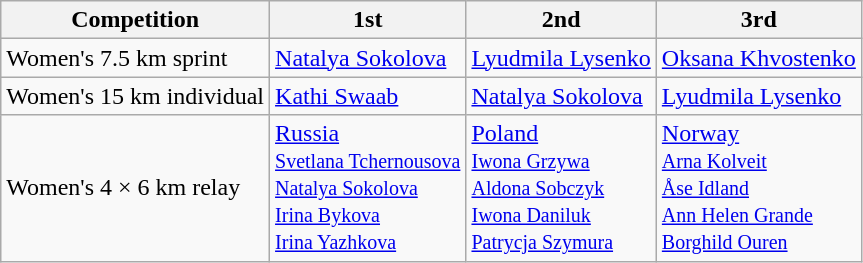<table class="wikitable">
<tr>
<th>Competition</th>
<th>1st</th>
<th>2nd</th>
<th>3rd</th>
</tr>
<tr>
<td>Women's 7.5 km sprint</td>
<td> <a href='#'>Natalya Sokolova</a></td>
<td> <a href='#'>Lyudmila Lysenko</a></td>
<td> <a href='#'>Oksana Khvostenko</a></td>
</tr>
<tr>
<td>Women's 15 km individual</td>
<td> <a href='#'>Kathi Swaab</a></td>
<td> <a href='#'>Natalya Sokolova</a></td>
<td> <a href='#'>Lyudmila Lysenko</a></td>
</tr>
<tr>
<td>Women's 4 × 6 km relay</td>
<td> <a href='#'>Russia</a><br><small><a href='#'>Svetlana Tchernousova</a><br><a href='#'>Natalya Sokolova</a><br><a href='#'>Irina Bykova</a><br><a href='#'>Irina Yazhkova</a></small></td>
<td> <a href='#'>Poland</a><br><small><a href='#'>Iwona Grzywa</a><br><a href='#'>Aldona Sobczyk</a><br><a href='#'>Iwona Daniluk</a><br><a href='#'>Patrycja Szymura</a></small></td>
<td> <a href='#'>Norway</a><br><small><a href='#'>Arna Kolveit</a><br><a href='#'>Åse Idland</a><br><a href='#'>Ann Helen Grande</a><br><a href='#'>Borghild Ouren</a></small></td>
</tr>
</table>
